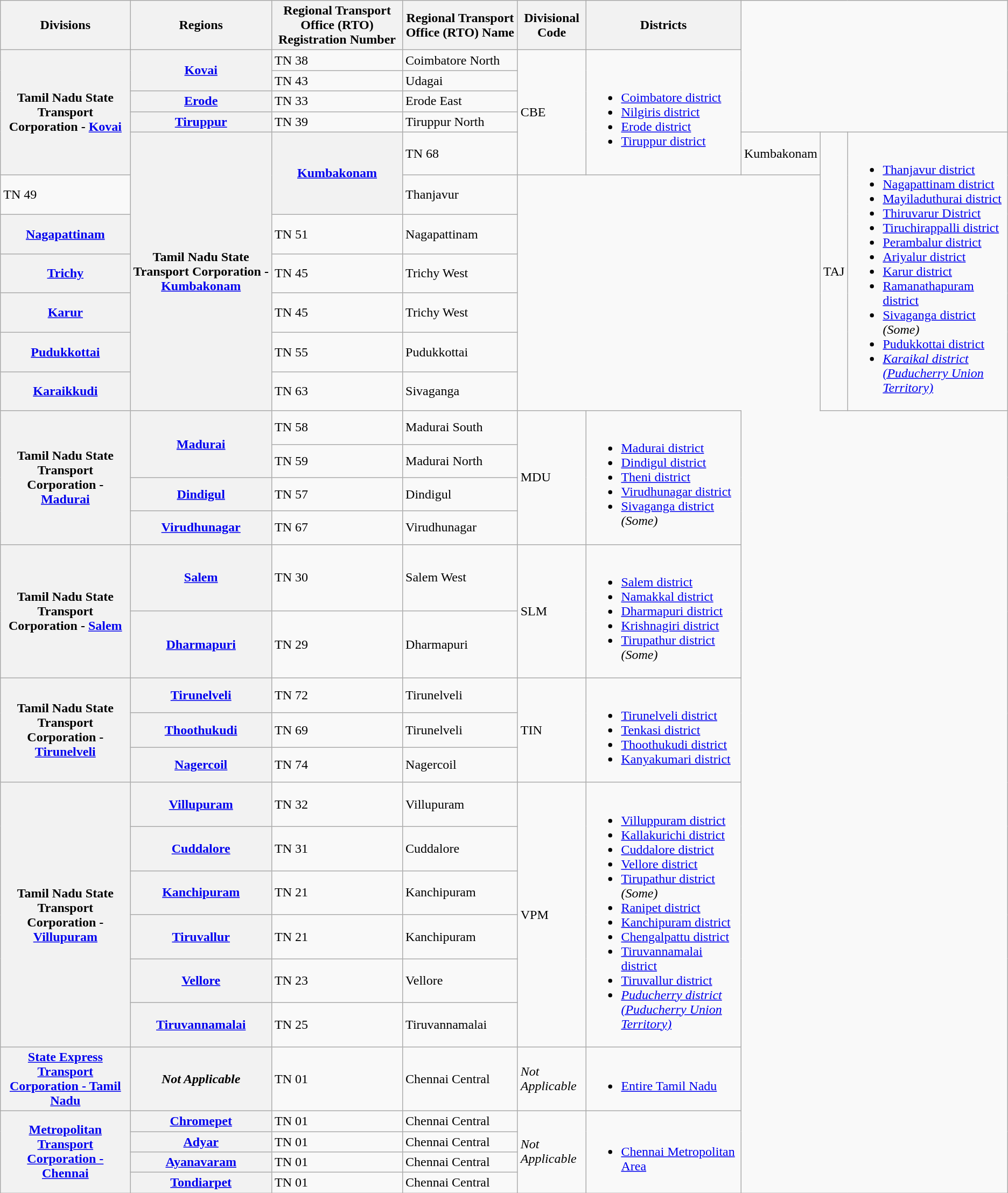<table class="sortable wikitable">
<tr>
<th>Divisions</th>
<th>Regions</th>
<th>Regional Transport Office (RTO) Registration Number</th>
<th>Regional Transport Office (RTO) Name</th>
<th>Divisional Code</th>
<th>Districts</th>
</tr>
<tr>
<th rowspan="5">Tamil Nadu State Transport Corporation - <a href='#'>Kovai</a></th>
<th rowspan="2"><a href='#'>Kovai</a></th>
<td>TN 38</td>
<td>Coimbatore North</td>
<td rowspan="5">CBE</td>
<td rowspan="5"><br><ul><li><a href='#'>Coimbatore district</a></li><li><a href='#'>Nilgiris district</a></li><li><a href='#'>Erode district</a></li><li><a href='#'>Tiruppur district</a></li></ul></td>
</tr>
<tr>
<td>TN 43</td>
<td>Udagai</td>
</tr>
<tr>
<th><a href='#'>Erode</a></th>
<td>TN 33</td>
<td>Erode East</td>
</tr>
<tr>
<th><a href='#'>Tiruppur</a></th>
<td>TN 39</td>
<td>Tiruppur North</td>
</tr>
<tr>
<th rowspan="7">Tamil Nadu State Transport Corporation - <a href='#'>Kumbakonam</a></th>
<th rowspan="2"><a href='#'>Kumbakonam</a></th>
<td>TN 68</td>
<td>Kumbakonam</td>
<td rowspan="7">TAJ</td>
<td rowspan="7"><br><ul><li><a href='#'>Thanjavur district</a></li><li><a href='#'>Nagapattinam district</a></li><li><a href='#'>Mayiladuthurai district</a></li><li><a href='#'>Thiruvarur District</a></li><li><a href='#'>Tiruchirappalli district</a></li><li><a href='#'>Perambalur district</a></li><li><a href='#'>Ariyalur district</a></li><li><a href='#'>Karur district</a></li><li><a href='#'>Ramanathapuram district</a></li><li><a href='#'>Sivaganga district</a> <em>(Some)</em></li><li><a href='#'>Pudukkottai district</a></li><li><a href='#'><em>Karaikal district (Puducherry Union Territory)</em></a></li></ul></td>
</tr>
<tr>
<td>TN 49</td>
<td>Thanjavur</td>
</tr>
<tr>
<th><a href='#'>Nagapattinam</a></th>
<td>TN 51</td>
<td>Nagapattinam</td>
</tr>
<tr>
<th><a href='#'>Trichy</a></th>
<td>TN 45</td>
<td>Trichy West</td>
</tr>
<tr>
<th><a href='#'>Karur</a></th>
<td>TN 45</td>
<td>Trichy West</td>
</tr>
<tr>
<th><a href='#'>Pudukkottai</a></th>
<td>TN 55</td>
<td>Pudukkottai</td>
</tr>
<tr>
<th><a href='#'>Karaikkudi</a></th>
<td>TN 63</td>
<td>Sivaganga</td>
</tr>
<tr>
<th rowspan="4">Tamil Nadu State Transport Corporation - <a href='#'>Madurai</a></th>
<th rowspan="2"><a href='#'>Madurai</a></th>
<td>TN 58</td>
<td>Madurai South</td>
<td rowspan="4">MDU</td>
<td rowspan="4"><br><ul><li><a href='#'>Madurai district</a></li><li><a href='#'>Dindigul district</a></li><li><a href='#'>Theni district</a></li><li><a href='#'>Virudhunagar district</a></li><li><a href='#'>Sivaganga district</a> <em>(Some)</em></li></ul></td>
</tr>
<tr>
<td>TN 59</td>
<td>Madurai North</td>
</tr>
<tr>
<th><a href='#'>Dindigul</a></th>
<td>TN 57</td>
<td>Dindigul</td>
</tr>
<tr>
<th><a href='#'>Virudhunagar</a></th>
<td>TN 67</td>
<td>Virudhunagar</td>
</tr>
<tr>
<th rowspan="2">Tamil Nadu State Transport Corporation - <a href='#'>Salem</a></th>
<th><a href='#'>Salem</a></th>
<td>TN 30</td>
<td>Salem West</td>
<td rowspan="2">SLM</td>
<td rowspan="2"><br><ul><li><a href='#'>Salem district</a></li><li><a href='#'>Namakkal district</a></li><li><a href='#'>Dharmapuri district</a></li><li><a href='#'>Krishnagiri district</a></li><li><a href='#'>Tirupathur district</a> <em>(Some)</em></li></ul></td>
</tr>
<tr>
<th><a href='#'>Dharmapuri</a></th>
<td>TN 29</td>
<td>Dharmapuri</td>
</tr>
<tr>
<th rowspan="3">Tamil Nadu State Transport Corporation - <a href='#'>Tirunelveli</a></th>
<th><a href='#'>Tirunelveli</a></th>
<td>TN 72</td>
<td>Tirunelveli</td>
<td rowspan="3">TIN</td>
<td rowspan="3"><br><ul><li><a href='#'>Tirunelveli district</a></li><li><a href='#'>Tenkasi district</a></li><li><a href='#'>Thoothukudi district</a></li><li><a href='#'>Kanyakumari district</a></li></ul></td>
</tr>
<tr>
<th><a href='#'>Thoothukudi</a></th>
<td>TN 69</td>
<td>Tirunelveli</td>
</tr>
<tr>
<th><a href='#'>Nagercoil</a></th>
<td>TN 74</td>
<td>Nagercoil</td>
</tr>
<tr>
<th rowspan="6">Tamil Nadu State Transport Corporation - <a href='#'>Villupuram</a></th>
<th><a href='#'>Villupuram</a></th>
<td>TN 32</td>
<td>Villupuram</td>
<td rowspan="6">VPM</td>
<td rowspan="6"><br><ul><li><a href='#'>Villuppuram district</a></li><li><a href='#'>Kallakurichi district</a></li><li><a href='#'>Cuddalore district</a></li><li><a href='#'>Vellore district</a></li><li><a href='#'>Tirupathur district</a> <em>(Some)</em></li><li><a href='#'>Ranipet district</a></li><li><a href='#'>Kanchipuram district</a></li><li><a href='#'>Chengalpattu district</a></li><li><a href='#'>Tiruvannamalai district</a></li><li><a href='#'>Tiruvallur district</a></li><li><a href='#'><em>Puducherry district (Puducherry Union Territory)</em></a></li></ul></td>
</tr>
<tr>
<th><a href='#'>Cuddalore</a></th>
<td>TN 31</td>
<td>Cuddalore</td>
</tr>
<tr>
<th><a href='#'>Kanchipuram</a></th>
<td>TN 21</td>
<td>Kanchipuram</td>
</tr>
<tr>
<th><a href='#'>Tiruvallur</a></th>
<td>TN 21</td>
<td>Kanchipuram</td>
</tr>
<tr>
<th><a href='#'>Vellore</a></th>
<td>TN 23</td>
<td>Vellore</td>
</tr>
<tr>
<th><a href='#'>Tiruvannamalai</a></th>
<td>TN 25</td>
<td>Tiruvannamalai</td>
</tr>
<tr>
<th><a href='#'>State Express Transport Corporation - Tamil Nadu</a></th>
<th><em>Not Applicable</em></th>
<td>TN 01</td>
<td>Chennai Central</td>
<td><em>Not Applicable</em></td>
<td><br><ul><li><a href='#'>Entire Tamil Nadu</a></li></ul></td>
</tr>
<tr>
<th rowspan="4"><a href='#'>Metropolitan Transport Corporation - Chennai</a></th>
<th><a href='#'>Chromepet</a></th>
<td>TN 01</td>
<td>Chennai Central</td>
<td rowspan="4"><em>Not Applicable</em></td>
<td rowspan="4"><br><ul><li><a href='#'>Chennai Metropolitan Area</a></li></ul></td>
</tr>
<tr>
<th><a href='#'>Adyar</a></th>
<td>TN 01</td>
<td>Chennai Central</td>
</tr>
<tr>
<th><a href='#'>Ayanavaram</a></th>
<td>TN 01</td>
<td>Chennai Central</td>
</tr>
<tr>
<th><a href='#'>Tondiarpet</a></th>
<td>TN 01</td>
<td>Chennai Central</td>
</tr>
</table>
